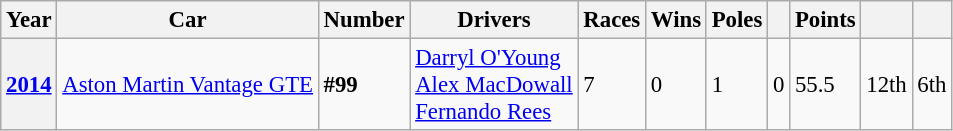<table class="wikitable" style="font-size:95%">
<tr>
<th>Year</th>
<th>Car</th>
<th>Number</th>
<th>Drivers</th>
<th>Races</th>
<th>Wins</th>
<th>Poles</th>
<th></th>
<th>Points</th>
<th></th>
<th></th>
</tr>
<tr>
<th rowspan=3><a href='#'>2014</a></th>
<td rowspan=3><a href='#'>Aston Martin Vantage GTE</a></td>
<td rowspan=4><strong>#99</strong></td>
<td> <a href='#'>Darryl O'Young</a><br> <a href='#'>Alex MacDowall</a><br> <a href='#'>Fernando Rees</a></td>
<td>7</td>
<td>0</td>
<td>1</td>
<td>0</td>
<td>55.5</td>
<td>12th</td>
<td rowspan=2>6th</td>
</tr>
</table>
